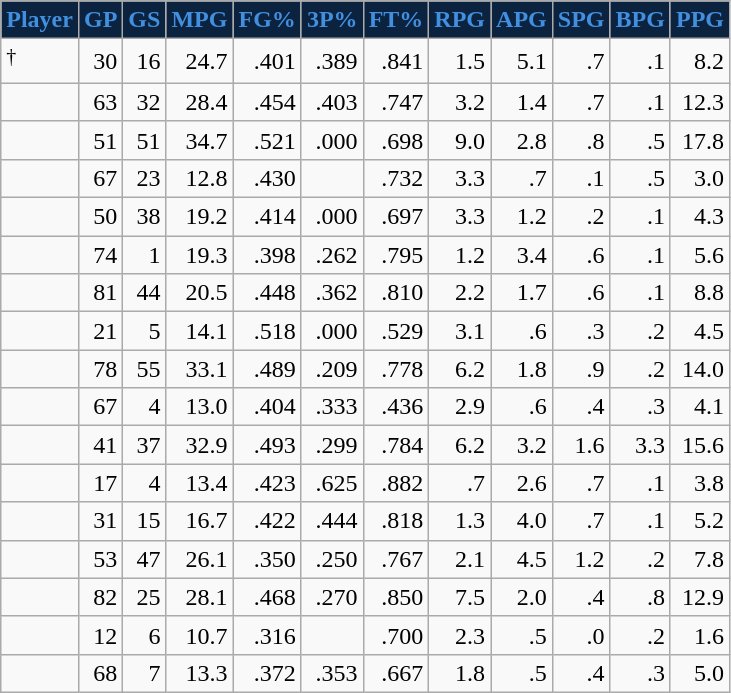<table class="wikitable sortable" style="text-align:right;">
<tr>
<th style="background:#0C2340; color:#418FDE">Player</th>
<th style="background:#0C2340; color:#418FDE">GP</th>
<th style="background:#0C2340; color:#418FDE">GS</th>
<th style="background:#0C2340; color:#418FDE">MPG</th>
<th style="background:#0C2340; color:#418FDE">FG%</th>
<th style="background:#0C2340; color:#418FDE">3P%</th>
<th style="background:#0C2340; color:#418FDE">FT%</th>
<th style="background:#0C2340; color:#418FDE">RPG</th>
<th style="background:#0C2340; color:#418FDE">APG</th>
<th style="background:#0C2340; color:#418FDE">SPG</th>
<th style="background:#0C2340; color:#418FDE">BPG</th>
<th style="background:#0C2340; color:#418FDE">PPG</th>
</tr>
<tr>
<td style="text-align:left;"><sup>†</sup></td>
<td>30</td>
<td>16</td>
<td>24.7</td>
<td>.401</td>
<td>.389</td>
<td>.841</td>
<td>1.5</td>
<td>5.1</td>
<td>.7</td>
<td>.1</td>
<td>8.2</td>
</tr>
<tr>
<td style="text-align:left;"></td>
<td>63</td>
<td>32</td>
<td>28.4</td>
<td>.454</td>
<td>.403</td>
<td>.747</td>
<td>3.2</td>
<td>1.4</td>
<td>.7</td>
<td>.1</td>
<td>12.3</td>
</tr>
<tr>
<td style="text-align:left;"></td>
<td>51</td>
<td>51</td>
<td>34.7</td>
<td>.521</td>
<td>.000</td>
<td>.698</td>
<td>9.0</td>
<td>2.8</td>
<td>.8</td>
<td>.5</td>
<td>17.8</td>
</tr>
<tr>
<td style="text-align:left;"></td>
<td>67</td>
<td>23</td>
<td>12.8</td>
<td>.430</td>
<td></td>
<td>.732</td>
<td>3.3</td>
<td>.7</td>
<td>.1</td>
<td>.5</td>
<td>3.0</td>
</tr>
<tr>
<td style="text-align:left;"></td>
<td>50</td>
<td>38</td>
<td>19.2</td>
<td>.414</td>
<td>.000</td>
<td>.697</td>
<td>3.3</td>
<td>1.2</td>
<td>.2</td>
<td>.1</td>
<td>4.3</td>
</tr>
<tr>
<td style="text-align:left;"></td>
<td>74</td>
<td>1</td>
<td>19.3</td>
<td>.398</td>
<td>.262</td>
<td>.795</td>
<td>1.2</td>
<td>3.4</td>
<td>.6</td>
<td>.1</td>
<td>5.6</td>
</tr>
<tr>
<td style="text-align:left;"></td>
<td>81</td>
<td>44</td>
<td>20.5</td>
<td>.448</td>
<td>.362</td>
<td>.810</td>
<td>2.2</td>
<td>1.7</td>
<td>.6</td>
<td>.1</td>
<td>8.8</td>
</tr>
<tr>
<td style="text-align:left;"></td>
<td>21</td>
<td>5</td>
<td>14.1</td>
<td>.518</td>
<td>.000</td>
<td>.529</td>
<td>3.1</td>
<td>.6</td>
<td>.3</td>
<td>.2</td>
<td>4.5</td>
</tr>
<tr>
<td style="text-align:left;"></td>
<td>78</td>
<td>55</td>
<td>33.1</td>
<td>.489</td>
<td>.209</td>
<td>.778</td>
<td>6.2</td>
<td>1.8</td>
<td>.9</td>
<td>.2</td>
<td>14.0</td>
</tr>
<tr>
<td style="text-align:left;"></td>
<td>67</td>
<td>4</td>
<td>13.0</td>
<td>.404</td>
<td>.333</td>
<td>.436</td>
<td>2.9</td>
<td>.6</td>
<td>.4</td>
<td>.3</td>
<td>4.1</td>
</tr>
<tr>
<td style="text-align:left;"></td>
<td>41</td>
<td>37</td>
<td>32.9</td>
<td>.493</td>
<td>.299</td>
<td>.784</td>
<td>6.2</td>
<td>3.2</td>
<td>1.6</td>
<td>3.3</td>
<td>15.6</td>
</tr>
<tr>
<td style="text-align:left;"></td>
<td>17</td>
<td>4</td>
<td>13.4</td>
<td>.423</td>
<td>.625</td>
<td>.882</td>
<td>.7</td>
<td>2.6</td>
<td>.7</td>
<td>.1</td>
<td>3.8</td>
</tr>
<tr>
<td style="text-align:left;"></td>
<td>31</td>
<td>15</td>
<td>16.7</td>
<td>.422</td>
<td>.444</td>
<td>.818</td>
<td>1.3</td>
<td>4.0</td>
<td>.7</td>
<td>.1</td>
<td>5.2</td>
</tr>
<tr>
<td style="text-align:left;"></td>
<td>53</td>
<td>47</td>
<td>26.1</td>
<td>.350</td>
<td>.250</td>
<td>.767</td>
<td>2.1</td>
<td>4.5</td>
<td>1.2</td>
<td>.2</td>
<td>7.8</td>
</tr>
<tr>
<td style="text-align:left;"></td>
<td>82</td>
<td>25</td>
<td>28.1</td>
<td>.468</td>
<td>.270</td>
<td>.850</td>
<td>7.5</td>
<td>2.0</td>
<td>.4</td>
<td>.8</td>
<td>12.9</td>
</tr>
<tr>
<td style="text-align:left;"></td>
<td>12</td>
<td>6</td>
<td>10.7</td>
<td>.316</td>
<td></td>
<td>.700</td>
<td>2.3</td>
<td>.5</td>
<td>.0</td>
<td>.2</td>
<td>1.6</td>
</tr>
<tr>
<td style="text-align:left;"></td>
<td>68</td>
<td>7</td>
<td>13.3</td>
<td>.372</td>
<td>.353</td>
<td>.667</td>
<td>1.8</td>
<td>.5</td>
<td>.4</td>
<td>.3</td>
<td>5.0</td>
</tr>
</table>
